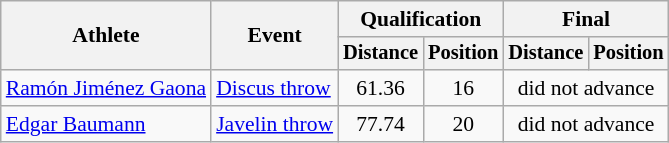<table class=wikitable style="font-size:90%">
<tr>
<th rowspan="2">Athlete</th>
<th rowspan="2">Event</th>
<th colspan="2">Qualification</th>
<th colspan="2">Final</th>
</tr>
<tr style="font-size:95%">
<th>Distance</th>
<th>Position</th>
<th>Distance</th>
<th>Position</th>
</tr>
<tr align=center>
<td align=left><a href='#'>Ramón Jiménez Gaona</a></td>
<td align=left><a href='#'>Discus throw</a></td>
<td>61.36</td>
<td>16</td>
<td colspan=2>did not advance</td>
</tr>
<tr align=center>
<td align=left><a href='#'>Edgar Baumann</a></td>
<td align=left><a href='#'>Javelin throw</a></td>
<td>77.74</td>
<td>20</td>
<td colspan=2>did not advance</td>
</tr>
</table>
